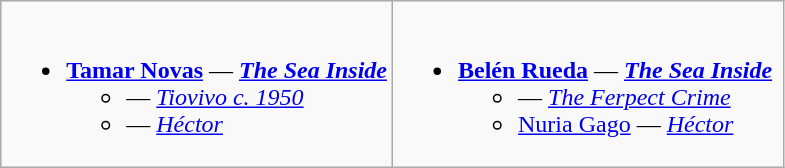<table class=wikitable>
<tr>
<td style="vertical-align:top;" width="50%"><br><ul><li><strong><a href='#'>Tamar Novas</a></strong> — <strong><em><a href='#'>The Sea Inside</a></em></strong><ul><li> — <em><a href='#'>Tiovivo c. 1950</a></em></li><li> — <em><a href='#'>Héctor</a></em></li></ul></li></ul></td>
<td style="vertical-align:top;" width="50%"><br><ul><li><strong><a href='#'>Belén Rueda</a></strong> — <strong><em><a href='#'>The Sea Inside</a></em></strong><ul><li> — <em><a href='#'>The Ferpect Crime</a></em></li><li><a href='#'>Nuria Gago</a> — <em><a href='#'>Héctor</a></em></li></ul></li></ul></td>
</tr>
</table>
